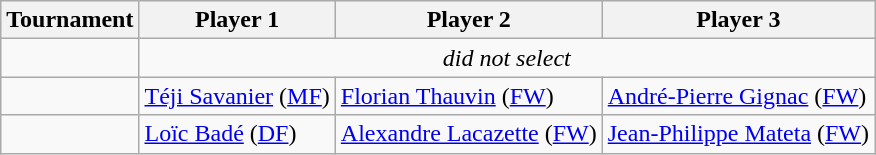<table class="wikitable">
<tr>
<th>Tournament</th>
<th>Player 1</th>
<th>Player 2</th>
<th>Player 3</th>
</tr>
<tr>
<td></td>
<td colspan="3" align="center"><em>did not select</em></td>
</tr>
<tr>
<td></td>
<td><a href='#'>Téji Savanier</a> (<a href='#'>MF</a>)</td>
<td><a href='#'>Florian Thauvin</a> (<a href='#'>FW</a>)</td>
<td><a href='#'>André-Pierre Gignac</a> (<a href='#'>FW</a>)</td>
</tr>
<tr>
<td></td>
<td><a href='#'>Loïc Badé</a> (<a href='#'>DF</a>)</td>
<td><a href='#'>Alexandre Lacazette</a> (<a href='#'>FW</a>)</td>
<td><a href='#'>Jean-Philippe Mateta</a> (<a href='#'>FW</a>)</td>
</tr>
</table>
